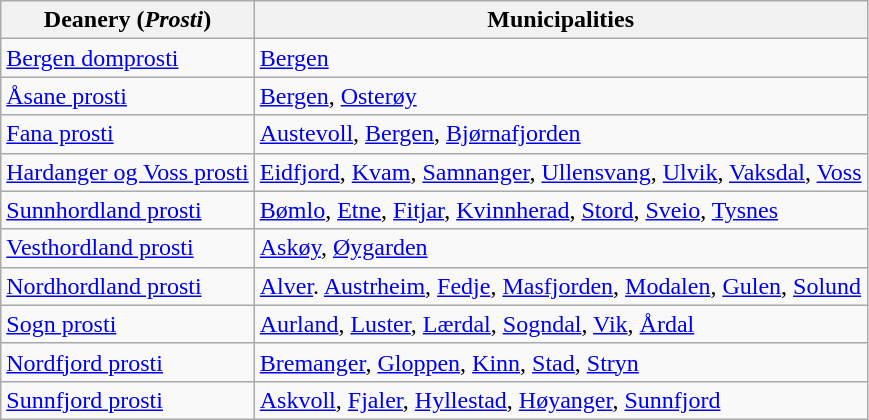<table class="wikitable">
<tr>
<th>Deanery (<em>Prosti</em>)</th>
<th>Municipalities</th>
</tr>
<tr>
<td><a href='#'>Bergen domprosti</a></td>
<td><a href='#'>Bergen</a></td>
</tr>
<tr>
<td><a href='#'>Åsane prosti</a></td>
<td><a href='#'>Bergen</a>, <a href='#'>Osterøy</a></td>
</tr>
<tr>
<td><a href='#'>Fana prosti</a></td>
<td><a href='#'>Austevoll</a>, <a href='#'>Bergen</a>, <a href='#'>Bjørnafjorden</a></td>
</tr>
<tr>
<td><a href='#'>Hardanger og Voss prosti</a></td>
<td><a href='#'>Eidfjord</a>, <a href='#'>Kvam</a>, <a href='#'>Samnanger</a>, <a href='#'>Ullensvang</a>, <a href='#'>Ulvik</a>, <a href='#'>Vaksdal</a>, <a href='#'>Voss</a></td>
</tr>
<tr>
<td><a href='#'>Sunnhordland prosti</a></td>
<td><a href='#'>Bømlo</a>, <a href='#'>Etne</a>, <a href='#'>Fitjar</a>, <a href='#'>Kvinnherad</a>, <a href='#'>Stord</a>, <a href='#'>Sveio</a>, <a href='#'>Tysnes</a></td>
</tr>
<tr>
<td><a href='#'>Vesthordland prosti</a></td>
<td><a href='#'>Askøy</a>, <a href='#'>Øygarden</a></td>
</tr>
<tr>
<td><a href='#'>Nordhordland prosti</a></td>
<td><a href='#'>Alver</a>. <a href='#'>Austrheim</a>, <a href='#'>Fedje</a>, <a href='#'>Masfjorden</a>, <a href='#'>Modalen</a>, <a href='#'>Gulen</a>, <a href='#'>Solund</a></td>
</tr>
<tr>
<td><a href='#'>Sogn prosti</a></td>
<td><a href='#'>Aurland</a>, <a href='#'>Luster</a>, <a href='#'>Lærdal</a>, <a href='#'>Sogndal</a>, <a href='#'>Vik</a>, <a href='#'>Årdal</a></td>
</tr>
<tr>
<td><a href='#'>Nordfjord prosti</a></td>
<td><a href='#'>Bremanger</a>, <a href='#'>Gloppen</a>, <a href='#'>Kinn</a>, <a href='#'>Stad</a>, <a href='#'>Stryn</a></td>
</tr>
<tr>
<td><a href='#'>Sunnfjord prosti</a></td>
<td><a href='#'>Askvoll</a>, <a href='#'>Fjaler</a>, <a href='#'>Hyllestad</a>, <a href='#'>Høyanger</a>, <a href='#'>Sunnfjord</a></td>
</tr>
</table>
